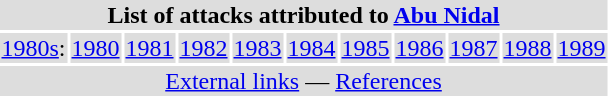<table>
<tr>
<th bgcolor=#dddddd align=center colspan=11>List of attacks attributed to <a href='#'>Abu Nidal</a></th>
</tr>
<tr>
<td ! bgcolor=#dddddd  align=right><a href='#'>1980s</a>:</td>
<td bgcolor=#dddddd><a href='#'>1980</a></td>
<td bgcolor=#dddddd><a href='#'>1981</a></td>
<td bgcolor=#dddddd><a href='#'>1982</a></td>
<td bgcolor=#dddddd><a href='#'>1983</a></td>
<td bgcolor=#dddddd><a href='#'>1984</a></td>
<td bgcolor=#dddddd><a href='#'>1985</a></td>
<td bgcolor=#dddddd><a href='#'>1986</a></td>
<td bgcolor=#dddddd><a href='#'>1987</a></td>
<td bgcolor=#dddddd><a href='#'>1988</a></td>
<td bgcolor=#dddddd><a href='#'>1989</a></td>
</tr>
<tr>
<td bgcolor=#dddddd align=center colspan=11><a href='#'>External links</a> — <a href='#'>References</a></td>
</tr>
</table>
